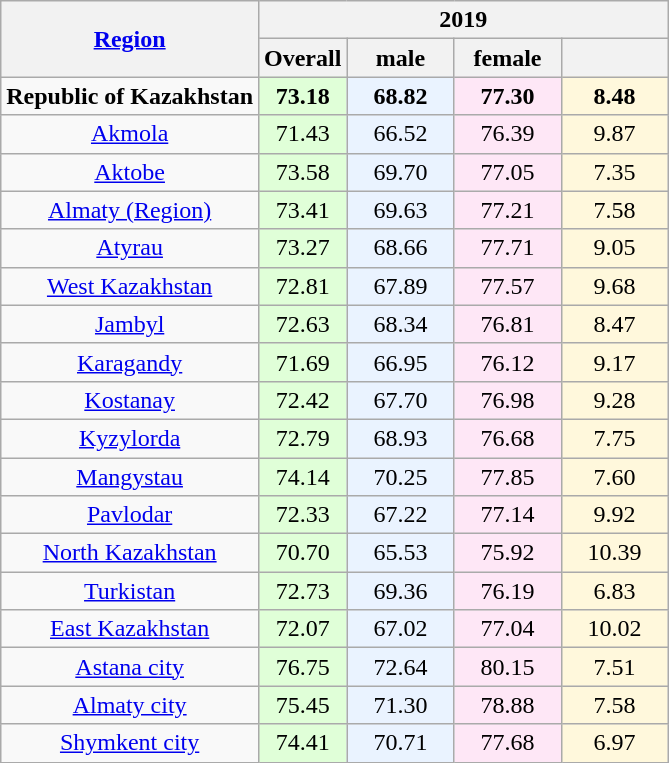<table class="wikitable sortable mw-datatable static-row-numbers sort-under col1left" style="text-align:center;">
<tr>
<th rowspan="2" style="vertical-align:middle;"><a href='#'>Region</a></th>
<th colspan="4">2019</th>
</tr>
<tr>
<th>Overall</th>
<th style="vertical-align:middle;width:4em;">male</th>
<th style="vertical-align:middle;width:4em;">female</th>
<th style="vertical-align:middle;width:4em;"></th>
</tr>
<tr class="static-row-header">
<td style="text-align:left;"><strong>Republic of Kazakhstan</strong></td>
<td style="background:#e0ffd8;"><strong>73.18</strong></td>
<td style="background:#eaf3ff;"><strong>68.82</strong></td>
<td style="background:#fee7f6;"><strong>77.30</strong></td>
<td style="background:#fff8dc;"><strong>8.48</strong></td>
</tr>
<tr>
<td><a href='#'>Akmola</a></td>
<td style="background:#e0ffd8;">71.43</td>
<td style="background:#eaf3ff;">66.52</td>
<td style="background:#fee7f6;">76.39</td>
<td style="background:#fff8dc;">9.87</td>
</tr>
<tr>
<td><a href='#'>Aktobe</a></td>
<td style="background:#e0ffd8;">73.58</td>
<td style="background:#eaf3ff;">69.70</td>
<td style="background:#fee7f6;">77.05</td>
<td style="background:#fff8dc;">7.35</td>
</tr>
<tr>
<td><a href='#'>Almaty (Region)</a></td>
<td style="background:#e0ffd8;">73.41</td>
<td style="background:#eaf3ff;">69.63</td>
<td style="background:#fee7f6;">77.21</td>
<td style="background:#fff8dc;">7.58</td>
</tr>
<tr>
<td><a href='#'>Atyrau</a></td>
<td style="background:#e0ffd8;">73.27</td>
<td style="background:#eaf3ff;">68.66</td>
<td style="background:#fee7f6;">77.71</td>
<td style="background:#fff8dc;">9.05</td>
</tr>
<tr>
<td><a href='#'>West Kazakhstan</a></td>
<td style="background:#e0ffd8;">72.81</td>
<td style="background:#eaf3ff;">67.89</td>
<td style="background:#fee7f6;">77.57</td>
<td style="background:#fff8dc;">9.68</td>
</tr>
<tr>
<td><a href='#'>Jambyl</a></td>
<td style="background:#e0ffd8;">72.63</td>
<td style="background:#eaf3ff;">68.34</td>
<td style="background:#fee7f6;">76.81</td>
<td style="background:#fff8dc;">8.47</td>
</tr>
<tr>
<td><a href='#'>Karagandy</a></td>
<td style="background:#e0ffd8;">71.69</td>
<td style="background:#eaf3ff;">66.95</td>
<td style="background:#fee7f6;">76.12</td>
<td style="background:#fff8dc;">9.17</td>
</tr>
<tr>
<td><a href='#'>Kostanay</a></td>
<td style="background:#e0ffd8;">72.42</td>
<td style="background:#eaf3ff;">67.70</td>
<td style="background:#fee7f6;">76.98</td>
<td style="background:#fff8dc;">9.28</td>
</tr>
<tr>
<td><a href='#'>Kyzylorda</a></td>
<td style="background:#e0ffd8;">72.79</td>
<td style="background:#eaf3ff;">68.93</td>
<td style="background:#fee7f6;">76.68</td>
<td style="background:#fff8dc;">7.75</td>
</tr>
<tr>
<td><a href='#'>Mangystau</a></td>
<td style="background:#e0ffd8;">74.14</td>
<td style="background:#eaf3ff;">70.25</td>
<td style="background:#fee7f6;">77.85</td>
<td style="background:#fff8dc;">7.60</td>
</tr>
<tr>
<td><a href='#'>Pavlodar</a></td>
<td style="background:#e0ffd8;">72.33</td>
<td style="background:#eaf3ff;">67.22</td>
<td style="background:#fee7f6;">77.14</td>
<td style="background:#fff8dc;">9.92</td>
</tr>
<tr>
<td><a href='#'>North Kazakhstan</a></td>
<td style="background:#e0ffd8;">70.70</td>
<td style="background:#eaf3ff;">65.53</td>
<td style="background:#fee7f6;">75.92</td>
<td style="background:#fff8dc;">10.39</td>
</tr>
<tr>
<td><a href='#'>Turkistan</a></td>
<td style="background:#e0ffd8;">72.73</td>
<td style="background:#eaf3ff;">69.36</td>
<td style="background:#fee7f6;">76.19</td>
<td style="background:#fff8dc;">6.83</td>
</tr>
<tr>
<td><a href='#'>East Kazakhstan</a></td>
<td style="background:#e0ffd8;">72.07</td>
<td style="background:#eaf3ff;">67.02</td>
<td style="background:#fee7f6;">77.04</td>
<td style="background:#fff8dc;">10.02</td>
</tr>
<tr>
<td><a href='#'>Astana city</a></td>
<td style="background:#e0ffd8;">76.75</td>
<td style="background:#eaf3ff;">72.64</td>
<td style="background:#fee7f6;">80.15</td>
<td style="background:#fff8dc;">7.51</td>
</tr>
<tr>
<td><a href='#'>Almaty city</a></td>
<td style="background:#e0ffd8;">75.45</td>
<td style="background:#eaf3ff;">71.30</td>
<td style="background:#fee7f6;">78.88</td>
<td style="background:#fff8dc;">7.58</td>
</tr>
<tr>
<td><a href='#'>Shymkent city</a></td>
<td style="background:#e0ffd8;">74.41</td>
<td style="background:#eaf3ff;">70.71</td>
<td style="background:#fee7f6;">77.68</td>
<td style="background:#fff8dc;">6.97</td>
</tr>
</table>
